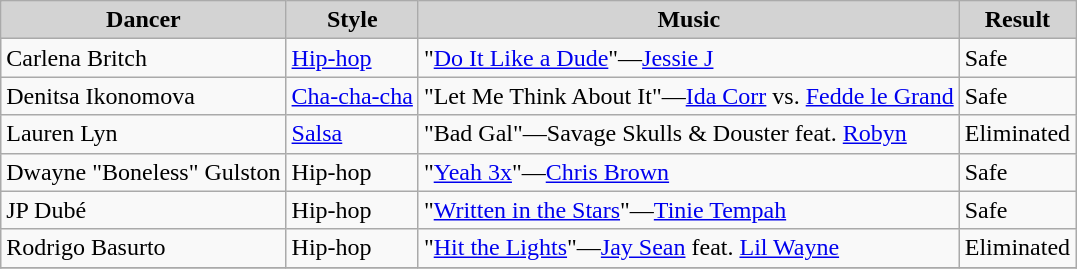<table class="wikitable">
<tr align="center" bgcolor="lightgrey">
<td><strong>Dancer</strong></td>
<td><strong>Style</strong></td>
<td><strong>Music</strong></td>
<td><strong>Result</strong></td>
</tr>
<tr>
<td>Carlena Britch</td>
<td><a href='#'>Hip-hop</a></td>
<td>"<a href='#'>Do It Like a Dude</a>"—<a href='#'>Jessie J</a></td>
<td>Safe</td>
</tr>
<tr>
<td>Denitsa Ikonomova</td>
<td><a href='#'>Cha-cha-cha</a></td>
<td>"Let Me Think About It"—<a href='#'>Ida Corr</a> vs. <a href='#'>Fedde le Grand</a></td>
<td>Safe</td>
</tr>
<tr>
<td>Lauren Lyn</td>
<td><a href='#'>Salsa</a></td>
<td>"Bad Gal"—Savage Skulls & Douster feat. <a href='#'>Robyn</a></td>
<td>Eliminated</td>
</tr>
<tr>
<td>Dwayne "Boneless" Gulston</td>
<td>Hip-hop</td>
<td>"<a href='#'>Yeah 3x</a>"—<a href='#'>Chris Brown</a></td>
<td>Safe</td>
</tr>
<tr>
<td>JP Dubé</td>
<td>Hip-hop</td>
<td>"<a href='#'>Written in the Stars</a>"—<a href='#'>Tinie Tempah</a></td>
<td>Safe</td>
</tr>
<tr>
<td>Rodrigo Basurto</td>
<td>Hip-hop</td>
<td>"<a href='#'>Hit the Lights</a>"—<a href='#'>Jay Sean</a> feat. <a href='#'>Lil Wayne</a></td>
<td>Eliminated</td>
</tr>
<tr>
</tr>
</table>
